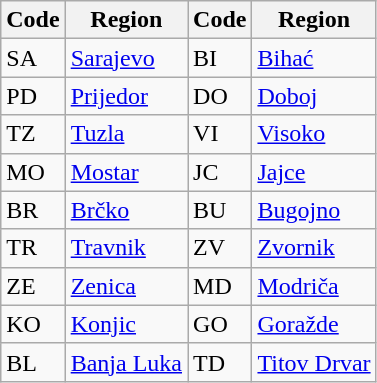<table class="wikitable">
<tr>
<th>Code</th>
<th>Region</th>
<th>Code</th>
<th>Region</th>
</tr>
<tr>
<td>SA</td>
<td><a href='#'>Sarajevo</a></td>
<td>BI</td>
<td><a href='#'>Bihać</a></td>
</tr>
<tr>
<td>PD</td>
<td><a href='#'>Prijedor</a></td>
<td>DO</td>
<td><a href='#'>Doboj</a></td>
</tr>
<tr>
<td>TZ</td>
<td><a href='#'>Tuzla</a></td>
<td>VI</td>
<td><a href='#'>Visoko</a></td>
</tr>
<tr>
<td>MO</td>
<td><a href='#'>Mostar</a></td>
<td>JC</td>
<td><a href='#'>Jajce</a></td>
</tr>
<tr>
<td>BR</td>
<td><a href='#'>Brčko</a></td>
<td>BU</td>
<td><a href='#'>Bugojno</a></td>
</tr>
<tr>
<td>TR</td>
<td><a href='#'>Travnik</a></td>
<td>ZV</td>
<td><a href='#'>Zvornik</a></td>
</tr>
<tr>
<td>ZE</td>
<td><a href='#'>Zenica</a></td>
<td>MD</td>
<td><a href='#'>Modriča</a></td>
</tr>
<tr>
<td>KO</td>
<td><a href='#'>Konjic</a></td>
<td>GO</td>
<td><a href='#'>Goražde</a></td>
</tr>
<tr>
<td>BL</td>
<td><a href='#'>Banja Luka</a></td>
<td>TD</td>
<td><a href='#'>Titov Drvar</a></td>
</tr>
</table>
